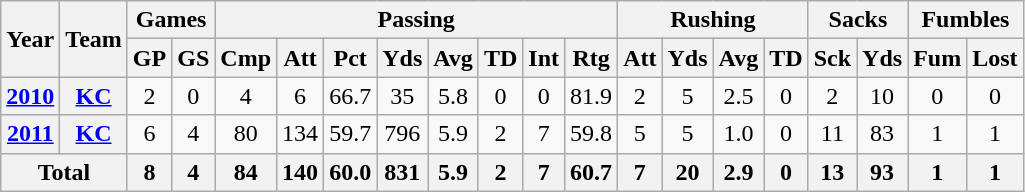<table class=wikitable style="text-align:center;">
<tr>
<th rowspan="2">Year</th>
<th rowspan="2">Team</th>
<th colspan="2">Games</th>
<th colspan="8">Passing</th>
<th colspan="4">Rushing</th>
<th colspan="2">Sacks</th>
<th colspan="2">Fumbles</th>
</tr>
<tr>
<th>GP</th>
<th>GS</th>
<th>Cmp</th>
<th>Att</th>
<th>Pct</th>
<th>Yds</th>
<th>Avg</th>
<th>TD</th>
<th>Int</th>
<th>Rtg</th>
<th>Att</th>
<th>Yds</th>
<th>Avg</th>
<th>TD</th>
<th>Sck</th>
<th>Yds</th>
<th>Fum</th>
<th>Lost</th>
</tr>
<tr>
<th><a href='#'>2010</a></th>
<th><a href='#'>KC</a></th>
<td>2</td>
<td>0</td>
<td>4</td>
<td>6</td>
<td>66.7</td>
<td>35</td>
<td>5.8</td>
<td>0</td>
<td>0</td>
<td>81.9</td>
<td>2</td>
<td>5</td>
<td>2.5</td>
<td>0</td>
<td>2</td>
<td>10</td>
<td>0</td>
<td>0</td>
</tr>
<tr>
<th><a href='#'>2011</a></th>
<th><a href='#'>KC</a></th>
<td>6</td>
<td>4</td>
<td>80</td>
<td>134</td>
<td>59.7</td>
<td>796</td>
<td>5.9</td>
<td>2</td>
<td>7</td>
<td>59.8</td>
<td>5</td>
<td>5</td>
<td>1.0</td>
<td>0</td>
<td>11</td>
<td>83</td>
<td>1</td>
<td>1</td>
</tr>
<tr>
<th colspan="2">Total</th>
<th>8</th>
<th>4</th>
<th>84</th>
<th>140</th>
<th>60.0</th>
<th>831</th>
<th>5.9</th>
<th>2</th>
<th>7</th>
<th>60.7</th>
<th>7</th>
<th>20</th>
<th>2.9</th>
<th>0</th>
<th>13</th>
<th>93</th>
<th>1</th>
<th>1</th>
</tr>
</table>
